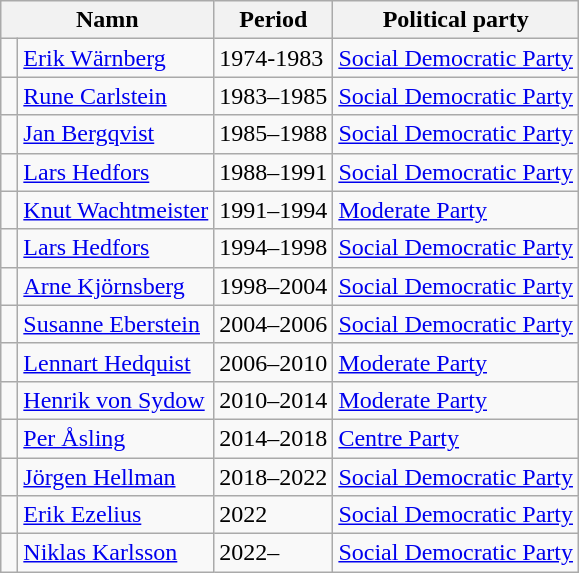<table class="wikitable">
<tr>
<th colspan="2">Namn</th>
<th>Period</th>
<th>Political party</th>
</tr>
<tr>
<td bgcolor=> </td>
<td><a href='#'>Erik Wärnberg</a></td>
<td>1974-1983</td>
<td><a href='#'>Social Democratic Party</a></td>
</tr>
<tr>
<td bgcolor=> </td>
<td><a href='#'>Rune Carlstein</a></td>
<td>1983–1985</td>
<td><a href='#'>Social Democratic Party</a></td>
</tr>
<tr>
<td bgcolor=> </td>
<td><a href='#'>Jan Bergqvist</a></td>
<td>1985–1988</td>
<td><a href='#'>Social Democratic Party</a></td>
</tr>
<tr>
<td bgcolor=> </td>
<td><a href='#'>Lars Hedfors</a></td>
<td>1988–1991</td>
<td><a href='#'>Social Democratic Party</a></td>
</tr>
<tr>
<td bgcolor=> </td>
<td><a href='#'>Knut Wachtmeister</a></td>
<td>1991–1994</td>
<td><a href='#'>Moderate Party</a></td>
</tr>
<tr>
<td bgcolor=> </td>
<td><a href='#'>Lars Hedfors</a></td>
<td>1994–1998</td>
<td><a href='#'>Social Democratic Party</a></td>
</tr>
<tr>
<td bgcolor=> </td>
<td><a href='#'>Arne Kjörnsberg</a></td>
<td>1998–2004</td>
<td><a href='#'>Social Democratic Party</a></td>
</tr>
<tr>
<td bgcolor=> </td>
<td><a href='#'>Susanne Eberstein</a></td>
<td>2004–2006</td>
<td><a href='#'>Social Democratic Party</a></td>
</tr>
<tr>
<td bgcolor=> </td>
<td><a href='#'>Lennart Hedquist</a></td>
<td>2006–2010</td>
<td><a href='#'>Moderate Party</a></td>
</tr>
<tr>
<td bgcolor=> </td>
<td><a href='#'>Henrik von Sydow</a></td>
<td>2010–2014</td>
<td><a href='#'>Moderate Party</a></td>
</tr>
<tr>
<td bgcolor=> </td>
<td><a href='#'>Per Åsling</a></td>
<td>2014–2018</td>
<td><a href='#'>Centre Party</a></td>
</tr>
<tr>
<td bgcolor=> </td>
<td><a href='#'>Jörgen Hellman</a></td>
<td>2018–2022</td>
<td><a href='#'>Social Democratic Party</a></td>
</tr>
<tr>
<td bgcolor=> </td>
<td><a href='#'>Erik Ezelius</a></td>
<td>2022</td>
<td><a href='#'>Social Democratic Party</a></td>
</tr>
<tr>
<td bgcolor=> </td>
<td><a href='#'>Niklas Karlsson</a></td>
<td>2022–</td>
<td><a href='#'>Social Democratic Party</a></td>
</tr>
</table>
